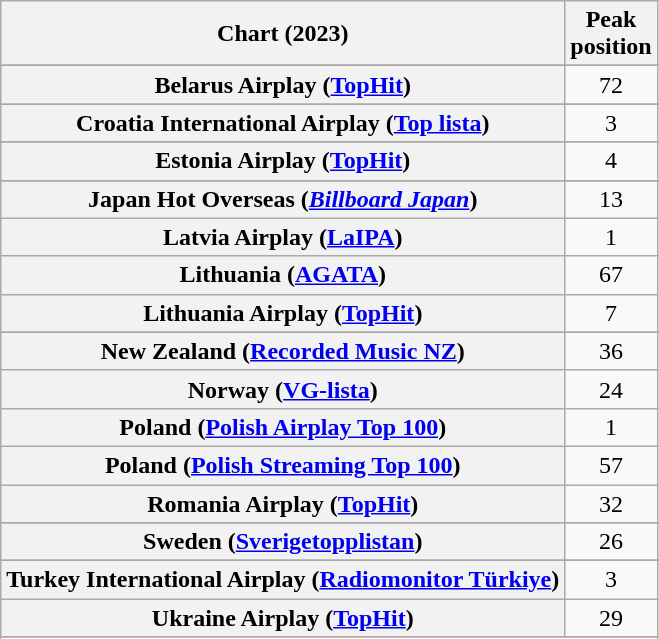<table class="wikitable sortable plainrowheaders" style="text-align:center">
<tr>
<th scope="col">Chart (2023)</th>
<th scope="col">Peak<br>position</th>
</tr>
<tr>
</tr>
<tr>
</tr>
<tr>
<th scope="row">Belarus Airplay (<a href='#'>TopHit</a>)</th>
<td>72</td>
</tr>
<tr>
</tr>
<tr>
</tr>
<tr>
</tr>
<tr>
</tr>
<tr>
</tr>
<tr>
</tr>
<tr>
</tr>
<tr>
<th scope="row">Croatia International Airplay (<a href='#'>Top lista</a>)</th>
<td>3</td>
</tr>
<tr>
</tr>
<tr>
</tr>
<tr>
<th scope="row">Estonia Airplay (<a href='#'>TopHit</a>)</th>
<td>4</td>
</tr>
<tr>
</tr>
<tr>
</tr>
<tr>
</tr>
<tr>
</tr>
<tr>
</tr>
<tr>
</tr>
<tr>
<th scope="row">Japan Hot Overseas (<em><a href='#'>Billboard Japan</a></em>)</th>
<td>13</td>
</tr>
<tr>
<th scope="row">Latvia Airplay (<a href='#'>LaIPA</a>)</th>
<td>1</td>
</tr>
<tr>
<th scope="row">Lithuania (<a href='#'>AGATA</a>)</th>
<td>67</td>
</tr>
<tr>
<th scope="row">Lithuania Airplay (<a href='#'>TopHit</a>)</th>
<td>7</td>
</tr>
<tr>
</tr>
<tr>
</tr>
<tr>
<th scope="row">New Zealand (<a href='#'>Recorded Music NZ</a>)</th>
<td>36</td>
</tr>
<tr>
<th scope="row">Norway (<a href='#'>VG-lista</a>)</th>
<td>24</td>
</tr>
<tr>
<th scope="row">Poland (<a href='#'>Polish Airplay Top 100</a>)</th>
<td>1</td>
</tr>
<tr>
<th scope="row">Poland (<a href='#'>Polish Streaming Top 100</a>)</th>
<td>57</td>
</tr>
<tr>
<th scope="row">Romania Airplay (<a href='#'>TopHit</a>)</th>
<td>32</td>
</tr>
<tr>
</tr>
<tr>
<th scope="row">Sweden (<a href='#'>Sverigetopplistan</a>)</th>
<td>26</td>
</tr>
<tr>
</tr>
<tr>
<th scope="row">Turkey International Airplay (<a href='#'>Radiomonitor Türkiye</a>)</th>
<td>3</td>
</tr>
<tr>
<th scope="row">Ukraine Airplay (<a href='#'>TopHit</a>)</th>
<td>29</td>
</tr>
<tr>
</tr>
<tr>
</tr>
<tr>
</tr>
<tr>
</tr>
<tr>
</tr>
<tr>
</tr>
</table>
